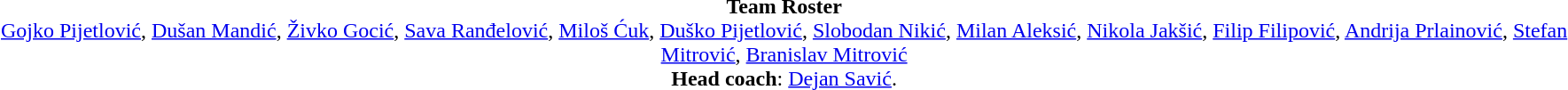<table width=95%>
<tr align=center>
<td></td>
<td><strong>Team Roster</strong> <br><a href='#'>Gojko Pijetlović</a>, <a href='#'>Dušan Mandić</a>, <a href='#'>Živko Gocić</a>, <a href='#'>Sava Ranđelović</a>, <a href='#'>Miloš Ćuk</a>, <a href='#'>Duško Pijetlović</a>, <a href='#'>Slobodan Nikić</a>, <a href='#'>Milan Aleksić</a>, <a href='#'>Nikola Jakšić</a>, <a href='#'>Filip Filipović</a>, <a href='#'>Andrija Prlainović</a>, <a href='#'>Stefan Mitrović</a>, <a href='#'>Branislav Mitrović</a> <br>
<strong>Head coach</strong>: <a href='#'>Dejan Savić</a>.</td>
</tr>
</table>
